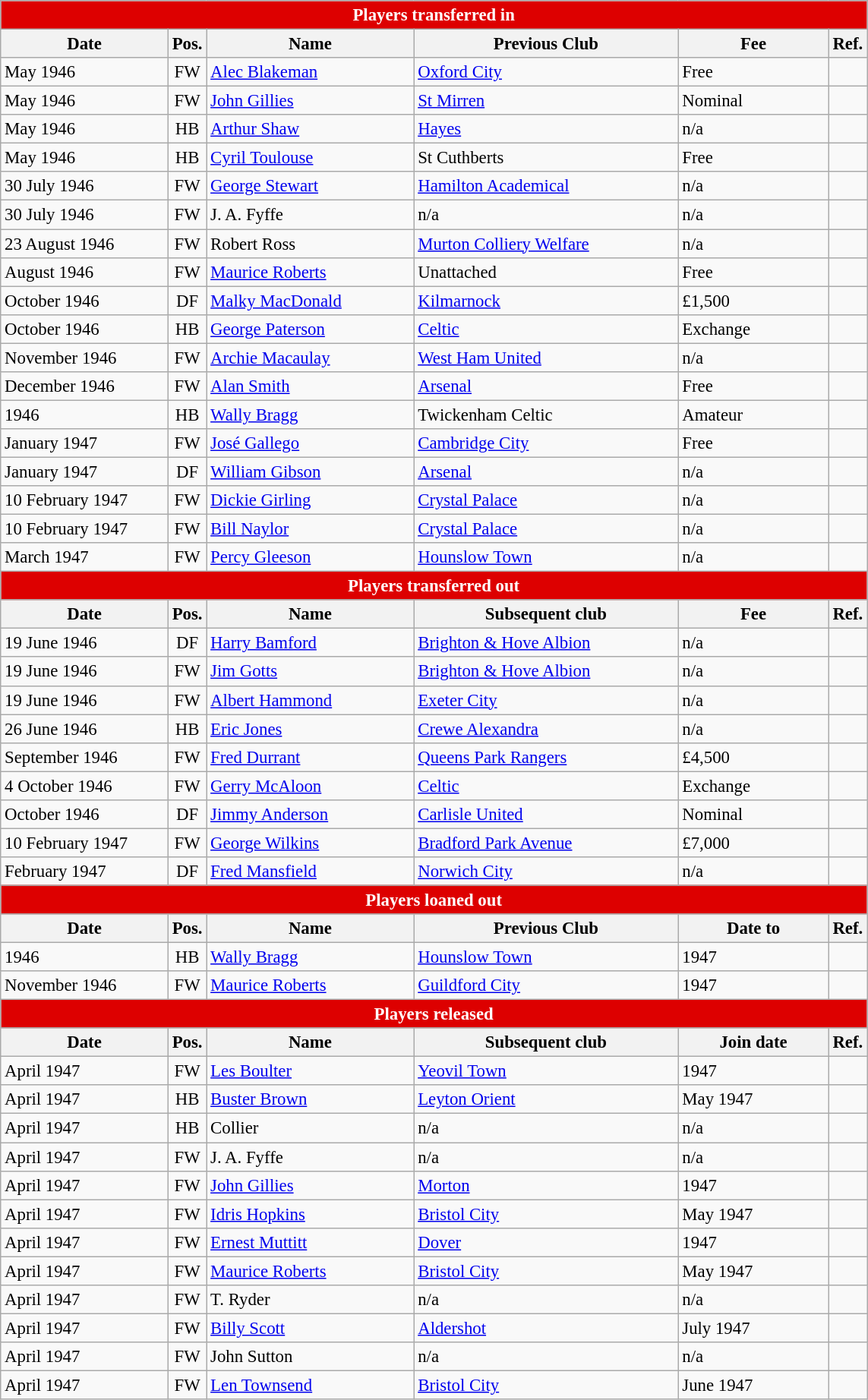<table style="font-size:95%;" class="wikitable">
<tr>
<th style="background:#d00; color:white; text-align:center;" colspan="6">Players transferred in</th>
</tr>
<tr>
<th style="width:140px;">Date</th>
<th style="width:25px;">Pos.</th>
<th style="width:175px;">Name</th>
<th style="width:225px;">Previous Club</th>
<th style="width:125px;">Fee</th>
<th style="width:25px;">Ref.</th>
</tr>
<tr>
<td>May 1946</td>
<td style="text-align:center;">FW</td>
<td> <a href='#'>Alec Blakeman</a></td>
<td> <a href='#'>Oxford City</a></td>
<td>Free</td>
<td></td>
</tr>
<tr>
<td>May 1946</td>
<td style="text-align:center;">FW</td>
<td> <a href='#'>John Gillies</a></td>
<td> <a href='#'>St Mirren</a></td>
<td>Nominal</td>
<td></td>
</tr>
<tr>
<td>May 1946</td>
<td style="text-align:center;">HB</td>
<td> <a href='#'>Arthur Shaw</a></td>
<td> <a href='#'>Hayes</a></td>
<td>n/a</td>
<td></td>
</tr>
<tr>
<td>May 1946</td>
<td style="text-align:center;">HB</td>
<td> <a href='#'>Cyril Toulouse</a></td>
<td> St Cuthberts</td>
<td>Free</td>
<td></td>
</tr>
<tr>
<td>30 July 1946</td>
<td style="text-align:center;">FW</td>
<td> <a href='#'>George Stewart</a></td>
<td> <a href='#'>Hamilton Academical</a></td>
<td>n/a</td>
<td></td>
</tr>
<tr>
<td>30 July 1946</td>
<td style="text-align:center;">FW</td>
<td> J. A. Fyffe</td>
<td>n/a</td>
<td>n/a</td>
<td></td>
</tr>
<tr>
<td>23 August 1946</td>
<td style="text-align:center;">FW</td>
<td> Robert Ross</td>
<td> <a href='#'>Murton Colliery Welfare</a></td>
<td>n/a</td>
<td></td>
</tr>
<tr>
<td>August 1946</td>
<td style="text-align:center;">FW</td>
<td> <a href='#'>Maurice Roberts</a></td>
<td>Unattached</td>
<td>Free</td>
<td></td>
</tr>
<tr>
<td>October 1946</td>
<td style="text-align:center;">DF</td>
<td> <a href='#'>Malky MacDonald</a></td>
<td> <a href='#'>Kilmarnock</a></td>
<td>£1,500</td>
<td></td>
</tr>
<tr>
<td>October 1946</td>
<td style="text-align:center;">HB</td>
<td> <a href='#'>George Paterson</a></td>
<td> <a href='#'>Celtic</a></td>
<td>Exchange</td>
<td></td>
</tr>
<tr>
<td>November 1946</td>
<td style="text-align:center;">FW</td>
<td> <a href='#'>Archie Macaulay</a></td>
<td> <a href='#'>West Ham United</a></td>
<td>n/a</td>
<td></td>
</tr>
<tr>
<td>December 1946</td>
<td style="text-align:center;">FW</td>
<td> <a href='#'>Alan Smith</a></td>
<td> <a href='#'>Arsenal</a></td>
<td>Free</td>
<td></td>
</tr>
<tr>
<td>1946</td>
<td style="text-align:center;">HB</td>
<td> <a href='#'>Wally Bragg</a></td>
<td> Twickenham Celtic</td>
<td>Amateur</td>
<td></td>
</tr>
<tr>
<td>January 1947</td>
<td style="text-align:center;">FW</td>
<td> <a href='#'>José Gallego</a></td>
<td> <a href='#'>Cambridge City</a></td>
<td>Free</td>
<td></td>
</tr>
<tr>
<td>January 1947</td>
<td style="text-align:center;">DF</td>
<td> <a href='#'>William Gibson</a></td>
<td> <a href='#'>Arsenal</a></td>
<td>n/a</td>
<td></td>
</tr>
<tr>
<td>10 February 1947</td>
<td style="text-align:center;">FW</td>
<td> <a href='#'>Dickie Girling</a></td>
<td> <a href='#'>Crystal Palace</a></td>
<td>n/a</td>
<td></td>
</tr>
<tr>
<td>10 February 1947</td>
<td style="text-align:center;">FW</td>
<td> <a href='#'>Bill Naylor</a></td>
<td> <a href='#'>Crystal Palace</a></td>
<td>n/a</td>
<td></td>
</tr>
<tr>
<td>March 1947</td>
<td style="text-align:center;">FW</td>
<td> <a href='#'>Percy Gleeson</a></td>
<td> <a href='#'>Hounslow Town</a></td>
<td>n/a</td>
<td></td>
</tr>
<tr>
<th style="background:#d00; color:white; text-align:center;" colspan="6">Players transferred out</th>
</tr>
<tr>
<th>Date</th>
<th>Pos.</th>
<th>Name</th>
<th>Subsequent club</th>
<th>Fee</th>
<th>Ref.</th>
</tr>
<tr>
<td>19 June 1946</td>
<td style="text-align:center;">DF</td>
<td> <a href='#'>Harry Bamford</a></td>
<td> <a href='#'>Brighton & Hove Albion</a></td>
<td>n/a</td>
<td></td>
</tr>
<tr>
<td>19 June 1946</td>
<td style="text-align:center;">FW</td>
<td> <a href='#'>Jim Gotts</a></td>
<td> <a href='#'>Brighton & Hove Albion</a></td>
<td>n/a</td>
<td></td>
</tr>
<tr>
<td>19 June 1946</td>
<td style="text-align:center;">FW</td>
<td> <a href='#'>Albert Hammond</a></td>
<td> <a href='#'>Exeter City</a></td>
<td>n/a</td>
<td></td>
</tr>
<tr>
<td>26 June 1946</td>
<td style="text-align:center;">HB</td>
<td> <a href='#'>Eric Jones</a></td>
<td> <a href='#'>Crewe Alexandra</a></td>
<td>n/a</td>
<td></td>
</tr>
<tr>
<td>September 1946</td>
<td style="text-align:center;">FW</td>
<td> <a href='#'>Fred Durrant</a></td>
<td> <a href='#'>Queens Park Rangers</a></td>
<td>£4,500</td>
<td></td>
</tr>
<tr>
<td>4 October 1946</td>
<td style="text-align:center;">FW</td>
<td> <a href='#'>Gerry McAloon</a></td>
<td> <a href='#'>Celtic</a></td>
<td>Exchange</td>
<td></td>
</tr>
<tr>
<td>October 1946</td>
<td style="text-align:center;">DF</td>
<td> <a href='#'>Jimmy Anderson</a></td>
<td> <a href='#'>Carlisle United</a></td>
<td>Nominal</td>
<td></td>
</tr>
<tr>
<td>10 February 1947</td>
<td style="text-align:center;">FW</td>
<td> <a href='#'>George Wilkins</a></td>
<td> <a href='#'>Bradford Park Avenue</a></td>
<td>£7,000</td>
<td></td>
</tr>
<tr>
<td>February 1947</td>
<td style="text-align:center;">DF</td>
<td> <a href='#'>Fred Mansfield</a></td>
<td> <a href='#'>Norwich City</a></td>
<td>n/a</td>
<td></td>
</tr>
<tr>
<th colspan="6" style="background:#d00; color:white; text-align:center;">Players loaned out</th>
</tr>
<tr>
<th style="width:140px;">Date</th>
<th style="width:25px;">Pos.</th>
<th style="width:175px;">Name</th>
<th style="width:225px;">Previous Club</th>
<th style="width:125px;">Date to</th>
<th style="width:25px;">Ref.</th>
</tr>
<tr>
<td>1946</td>
<td style="text-align:center;">HB</td>
<td> <a href='#'>Wally Bragg</a></td>
<td> <a href='#'>Hounslow Town</a></td>
<td>1947</td>
<td></td>
</tr>
<tr>
<td>November 1946</td>
<td style="text-align:center;">FW</td>
<td> <a href='#'>Maurice Roberts</a></td>
<td> <a href='#'>Guildford City</a></td>
<td>1947</td>
<td></td>
</tr>
<tr>
<th style="background:#d00; color:white; text-align:center;" colspan="6">Players released</th>
</tr>
<tr>
<th>Date</th>
<th>Pos.</th>
<th>Name</th>
<th>Subsequent club</th>
<th>Join date</th>
<th>Ref.</th>
</tr>
<tr>
<td>April 1947</td>
<td style="text-align:center;">FW</td>
<td> <a href='#'>Les Boulter</a></td>
<td> <a href='#'>Yeovil Town</a></td>
<td>1947</td>
<td></td>
</tr>
<tr>
<td>April 1947</td>
<td style="text-align:center;">HB</td>
<td> <a href='#'>Buster Brown</a></td>
<td> <a href='#'>Leyton Orient</a></td>
<td>May 1947</td>
<td></td>
</tr>
<tr>
<td>April 1947</td>
<td style="text-align:center;">HB</td>
<td>Collier</td>
<td>n/a</td>
<td>n/a</td>
<td></td>
</tr>
<tr>
<td>April 1947</td>
<td style="text-align:center;">FW</td>
<td> J. A. Fyffe</td>
<td>n/a</td>
<td>n/a</td>
<td></td>
</tr>
<tr>
<td>April 1947</td>
<td style="text-align:center;">FW</td>
<td> <a href='#'>John Gillies</a></td>
<td> <a href='#'>Morton</a></td>
<td>1947</td>
<td></td>
</tr>
<tr>
<td>April 1947</td>
<td style="text-align:center;">FW</td>
<td> <a href='#'>Idris Hopkins</a></td>
<td> <a href='#'>Bristol City</a></td>
<td>May 1947</td>
<td></td>
</tr>
<tr>
<td>April 1947</td>
<td style="text-align:center;">FW</td>
<td> <a href='#'>Ernest Muttitt</a></td>
<td> <a href='#'>Dover</a></td>
<td>1947</td>
<td></td>
</tr>
<tr>
<td>April 1947</td>
<td style="text-align:center;">FW</td>
<td> <a href='#'>Maurice Roberts</a></td>
<td> <a href='#'>Bristol City</a></td>
<td>May 1947</td>
<td></td>
</tr>
<tr>
<td>April 1947</td>
<td style="text-align:center;">FW</td>
<td>T. Ryder</td>
<td>n/a</td>
<td>n/a</td>
<td></td>
</tr>
<tr>
<td>April 1947</td>
<td style="text-align:center;">FW</td>
<td> <a href='#'>Billy Scott</a></td>
<td> <a href='#'>Aldershot</a></td>
<td>July 1947</td>
<td></td>
</tr>
<tr>
<td>April 1947</td>
<td style="text-align:center;">FW</td>
<td> John Sutton</td>
<td>n/a</td>
<td>n/a</td>
<td></td>
</tr>
<tr>
<td>April 1947</td>
<td style="text-align:center;">FW</td>
<td> <a href='#'>Len Townsend</a></td>
<td> <a href='#'>Bristol City</a></td>
<td>June 1947</td>
<td></td>
</tr>
</table>
